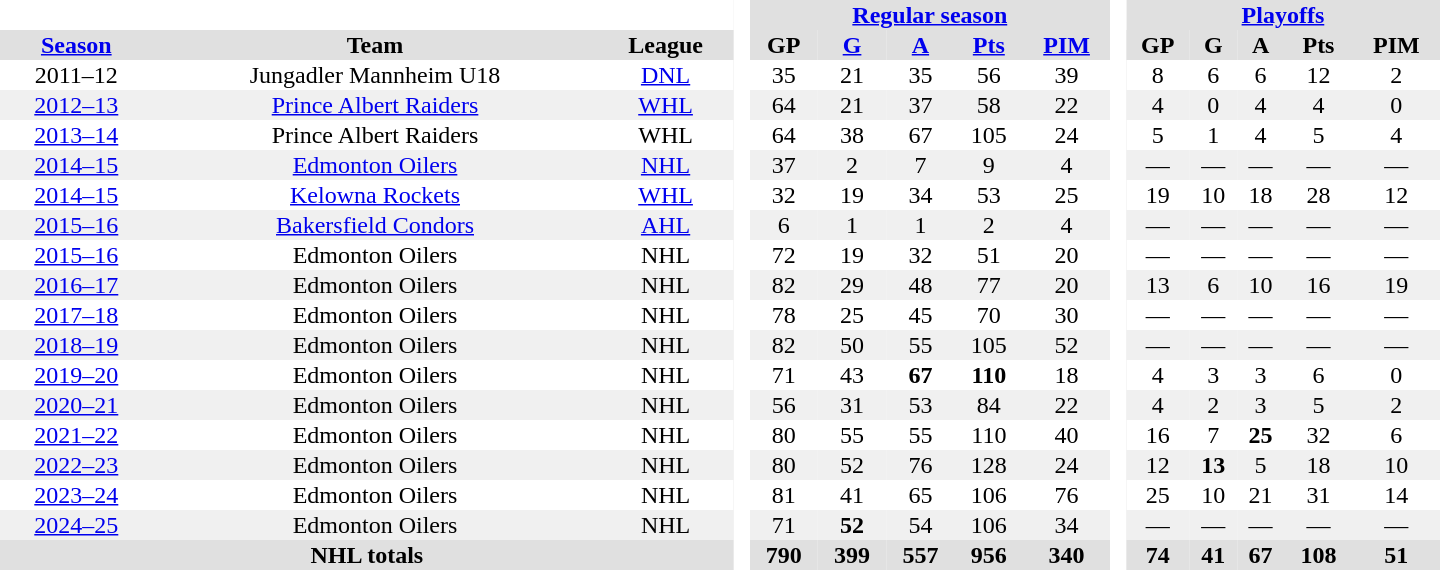<table border="0" cellpadding="1" cellspacing="0" style="text-align:center; width:60em;">
<tr bgcolor="#e0e0e0">
<th colspan="3" bgcolor="#ffffff"> </th>
<th rowspan="99" bgcolor="#ffffff"> </th>
<th colspan="5"><a href='#'>Regular season</a></th>
<th rowspan="99" bgcolor="#ffffff"> </th>
<th colspan="5"><a href='#'>Playoffs</a></th>
</tr>
<tr bgcolor="#e0e0e0">
<th><a href='#'>Season</a></th>
<th>Team</th>
<th>League</th>
<th>GP</th>
<th><a href='#'>G</a></th>
<th><a href='#'>A</a></th>
<th><a href='#'>Pts</a></th>
<th><a href='#'>PIM</a></th>
<th>GP</th>
<th>G</th>
<th>A</th>
<th>Pts</th>
<th>PIM</th>
</tr>
<tr>
<td>2011–12</td>
<td>Jungadler Mannheim U18</td>
<td><a href='#'>DNL</a></td>
<td>35</td>
<td>21</td>
<td>35</td>
<td>56</td>
<td>39</td>
<td>8</td>
<td>6</td>
<td>6</td>
<td>12</td>
<td>2</td>
</tr>
<tr bgcolor="#f0f0f0">
<td><a href='#'>2012–13</a></td>
<td><a href='#'>Prince Albert Raiders</a></td>
<td><a href='#'>WHL</a></td>
<td>64</td>
<td>21</td>
<td>37</td>
<td>58</td>
<td>22</td>
<td>4</td>
<td>0</td>
<td>4</td>
<td>4</td>
<td>0</td>
</tr>
<tr>
<td><a href='#'>2013–14</a></td>
<td>Prince Albert Raiders</td>
<td>WHL</td>
<td>64</td>
<td>38</td>
<td>67</td>
<td>105</td>
<td>24</td>
<td>5</td>
<td>1</td>
<td>4</td>
<td>5</td>
<td>4</td>
</tr>
<tr bgcolor="#f0f0f0">
<td><a href='#'>2014–15</a></td>
<td><a href='#'>Edmonton Oilers</a></td>
<td><a href='#'>NHL</a></td>
<td>37</td>
<td>2</td>
<td>7</td>
<td>9</td>
<td>4</td>
<td>—</td>
<td>—</td>
<td>—</td>
<td>—</td>
<td>—</td>
</tr>
<tr>
<td><a href='#'>2014–15</a></td>
<td><a href='#'>Kelowna Rockets</a></td>
<td><a href='#'>WHL</a></td>
<td>32</td>
<td>19</td>
<td>34</td>
<td>53</td>
<td>25</td>
<td>19</td>
<td>10</td>
<td>18</td>
<td>28</td>
<td>12</td>
</tr>
<tr bgcolor="#f0f0f0">
<td><a href='#'>2015–16</a></td>
<td><a href='#'>Bakersfield Condors</a></td>
<td><a href='#'>AHL</a></td>
<td>6</td>
<td>1</td>
<td>1</td>
<td>2</td>
<td>4</td>
<td>—</td>
<td>—</td>
<td>—</td>
<td>—</td>
<td>—</td>
</tr>
<tr>
<td><a href='#'>2015–16</a></td>
<td>Edmonton Oilers</td>
<td>NHL</td>
<td>72</td>
<td>19</td>
<td>32</td>
<td>51</td>
<td>20</td>
<td>—</td>
<td>—</td>
<td>—</td>
<td>—</td>
<td>—</td>
</tr>
<tr bgcolor="#f0f0f0">
<td><a href='#'>2016–17</a></td>
<td>Edmonton Oilers</td>
<td>NHL</td>
<td>82</td>
<td>29</td>
<td>48</td>
<td>77</td>
<td>20</td>
<td>13</td>
<td>6</td>
<td>10</td>
<td>16</td>
<td>19</td>
</tr>
<tr>
<td><a href='#'>2017–18</a></td>
<td>Edmonton Oilers</td>
<td>NHL</td>
<td>78</td>
<td>25</td>
<td>45</td>
<td>70</td>
<td>30</td>
<td>—</td>
<td>—</td>
<td>—</td>
<td>—</td>
<td>—</td>
</tr>
<tr bgcolor="#f0f0f0">
<td><a href='#'>2018–19</a></td>
<td>Edmonton Oilers</td>
<td>NHL</td>
<td>82</td>
<td>50</td>
<td>55</td>
<td>105</td>
<td>52</td>
<td>—</td>
<td>—</td>
<td>—</td>
<td>—</td>
<td>—</td>
</tr>
<tr>
<td><a href='#'>2019–20</a></td>
<td>Edmonton Oilers</td>
<td>NHL</td>
<td>71</td>
<td>43</td>
<td><strong>67</strong></td>
<td><strong>110</strong></td>
<td>18</td>
<td>4</td>
<td>3</td>
<td>3</td>
<td>6</td>
<td>0</td>
</tr>
<tr bgcolor="#f0f0f0">
<td><a href='#'>2020–21</a></td>
<td>Edmonton Oilers</td>
<td>NHL</td>
<td>56</td>
<td>31</td>
<td>53</td>
<td>84</td>
<td>22</td>
<td>4</td>
<td>2</td>
<td>3</td>
<td>5</td>
<td>2</td>
</tr>
<tr>
<td><a href='#'>2021–22</a></td>
<td>Edmonton Oilers</td>
<td>NHL</td>
<td>80</td>
<td>55</td>
<td>55</td>
<td>110</td>
<td>40</td>
<td>16</td>
<td>7</td>
<td><strong>25</strong></td>
<td>32</td>
<td>6</td>
</tr>
<tr bgcolor="#f0f0f0">
<td><a href='#'>2022–23</a></td>
<td>Edmonton Oilers</td>
<td>NHL</td>
<td>80</td>
<td>52</td>
<td>76</td>
<td>128</td>
<td>24</td>
<td>12</td>
<td><strong>13</strong></td>
<td>5</td>
<td>18</td>
<td>10</td>
</tr>
<tr>
<td><a href='#'>2023–24</a></td>
<td>Edmonton Oilers</td>
<td>NHL</td>
<td>81</td>
<td>41</td>
<td>65</td>
<td>106</td>
<td>76</td>
<td>25</td>
<td>10</td>
<td>21</td>
<td>31</td>
<td>14</td>
</tr>
<tr bgcolor="#f0f0f0">
<td><a href='#'>2024–25</a></td>
<td>Edmonton Oilers</td>
<td>NHL</td>
<td>71</td>
<td><strong>52</strong></td>
<td>54</td>
<td>106</td>
<td>34</td>
<td>—</td>
<td>—</td>
<td>—</td>
<td>—</td>
<td>—</td>
</tr>
<tr bgcolor="#e0e0e0">
<th colspan="3">NHL totals</th>
<th>790</th>
<th>399</th>
<th>557</th>
<th>956</th>
<th>340</th>
<th>74</th>
<th>41</th>
<th>67</th>
<th>108</th>
<th>51</th>
</tr>
</table>
